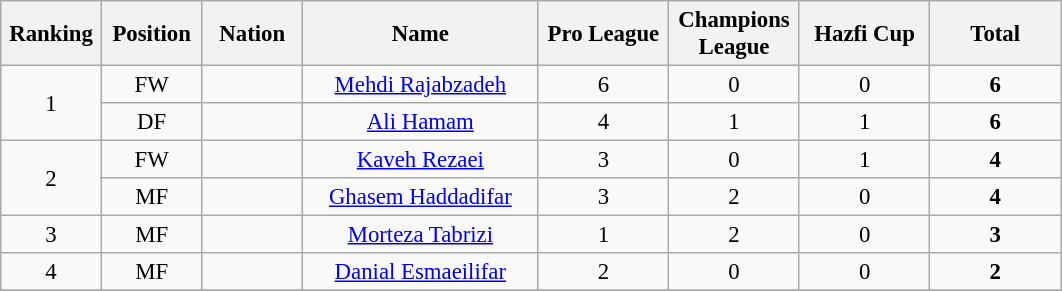<table class="wikitable" style="font-size: 95%; text-align: center;">
<tr>
<th width=60>Ranking</th>
<th width=60>Position</th>
<th width=60>Nation</th>
<th width=150>Name</th>
<th width=80>Pro League</th>
<th width=80>Champions League</th>
<th width=80>Hazfi Cup</th>
<th width=80>Total</th>
</tr>
<tr>
<td rowspan="2">1</td>
<td>FW</td>
<td></td>
<td><a href='#'>Mehdi Rajabzadeh</a></td>
<td>6</td>
<td>0</td>
<td>0</td>
<td><strong>6</strong></td>
</tr>
<tr>
<td>DF</td>
<td></td>
<td><a href='#'>Ali Hamam</a></td>
<td>4</td>
<td>1</td>
<td>1</td>
<td><strong>6</strong></td>
</tr>
<tr>
<td rowspan="2">2</td>
<td>FW</td>
<td></td>
<td><a href='#'>Kaveh Rezaei</a></td>
<td>3</td>
<td>0</td>
<td>1</td>
<td><strong>4</strong></td>
</tr>
<tr>
<td>MF</td>
<td></td>
<td><a href='#'>Ghasem Haddadifar</a></td>
<td>3</td>
<td>2</td>
<td>0</td>
<td><strong>4</strong></td>
</tr>
<tr>
<td>3</td>
<td>MF</td>
<td></td>
<td><a href='#'>Morteza Tabrizi</a></td>
<td>1</td>
<td>2</td>
<td>0</td>
<td><strong>3</strong></td>
</tr>
<tr>
<td>4</td>
<td>MF</td>
<td></td>
<td><a href='#'>Danial Esmaeilifar</a></td>
<td>2</td>
<td>0</td>
<td>0</td>
<td><strong>2</strong></td>
</tr>
<tr>
</tr>
</table>
